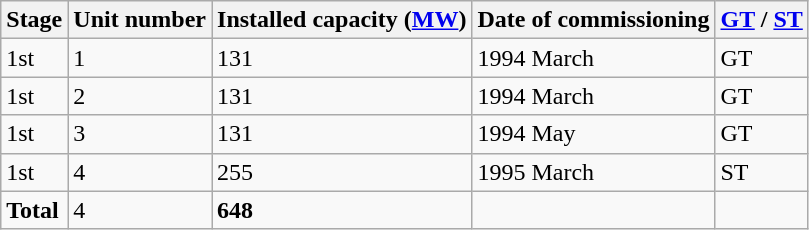<table class="sortable wikitable">
<tr>
<th>Stage</th>
<th>Unit number</th>
<th>Installed capacity (<a href='#'>MW</a>)</th>
<th>Date of commissioning</th>
<th><a href='#'>GT</a> / <a href='#'>ST</a></th>
</tr>
<tr>
<td>1st</td>
<td>1</td>
<td>131</td>
<td>1994 March</td>
<td>GT</td>
</tr>
<tr>
<td>1st</td>
<td>2</td>
<td>131</td>
<td>1994 March</td>
<td>GT</td>
</tr>
<tr>
<td>1st</td>
<td>3</td>
<td>131</td>
<td>1994 May</td>
<td>GT</td>
</tr>
<tr>
<td>1st</td>
<td>4</td>
<td>255</td>
<td>1995 March</td>
<td>ST</td>
</tr>
<tr>
<td><strong>Total</strong></td>
<td>4</td>
<td><strong>648</strong></td>
<td></td>
<td></td>
</tr>
</table>
